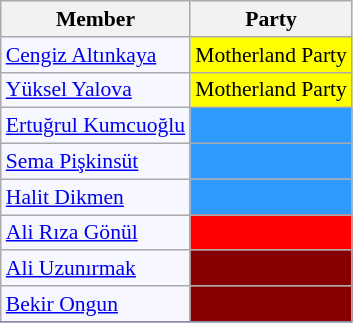<table class=wikitable style="border:1px solid #8888aa; background-color:#f7f8ff; padding:0px; font-size:90%;">
<tr>
<th>Member</th>
<th>Party</th>
</tr>
<tr>
<td><a href='#'>Cengiz Altınkaya</a></td>
<td style="background: #ffff00">Motherland Party</td>
</tr>
<tr>
<td><a href='#'>Yüksel Yalova</a></td>
<td style="background: #ffff00">Motherland Party</td>
</tr>
<tr>
<td><a href='#'>Ertuğrul Kumcuoğlu</a></td>
<td style="background: #2E9AFE"></td>
</tr>
<tr>
<td><a href='#'>Sema Pişkinsüt</a></td>
<td style="background: #2E9AFE"></td>
</tr>
<tr>
<td><a href='#'>Halit Dikmen</a></td>
<td style="background: #2E9AFE"></td>
</tr>
<tr>
<td><a href='#'>Ali Rıza Gönül</a></td>
<td style="background: #ff0000"></td>
</tr>
<tr>
<td><a href='#'>Ali Uzunırmak</a></td>
<td style="background: #870000"></td>
</tr>
<tr>
<td><a href='#'>Bekir Ongun</a></td>
<td style="background: #870000"></td>
</tr>
<tr>
</tr>
</table>
